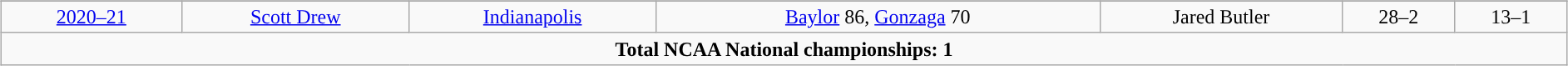<table border="0" style="width:90%;">
<tr>
<td valign="top"><br><table class="wikitable" style="width:111%;">
<tr>
</tr>
<tr style="text-align:center;">
<td><a href='#'>2020–21</a></td>
<td><a href='#'>Scott Drew</a></td>
<td><a href='#'>Indianapolis</a></td>
<td><a href='#'>Baylor</a> 86, <a href='#'>Gonzaga</a> 70</td>
<td>Jared Butler</td>
<td>28–2</td>
<td>13–1</td>
</tr>
<tr style="text-align:center; ">
<td colspan="8"><strong>Total NCAA National championships: 1</strong></td>
</tr>
</table>
</td>
</tr>
</table>
